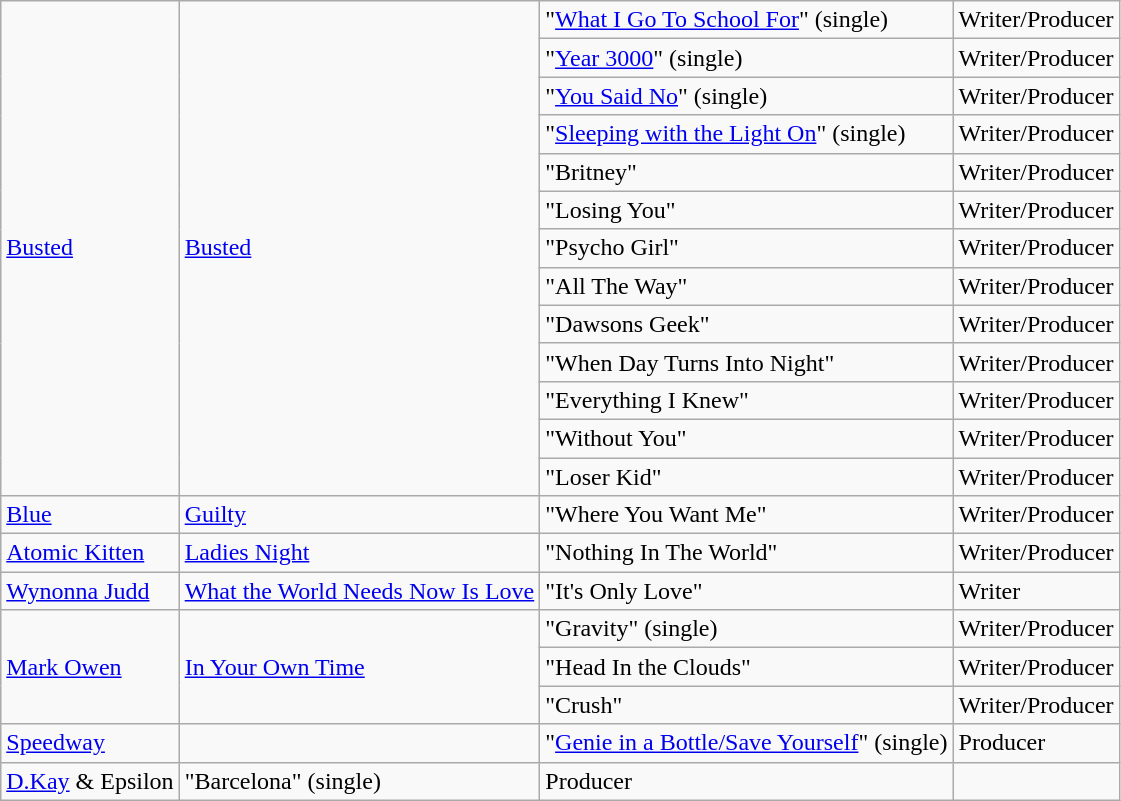<table class="wikitable">
<tr>
<td rowspan="13"><a href='#'>Busted</a></td>
<td rowspan="13"><a href='#'>Busted</a></td>
<td>"<a href='#'>What I Go To School For</a>" (single)</td>
<td>Writer/Producer</td>
</tr>
<tr>
<td>"<a href='#'>Year 3000</a>" (single)</td>
<td>Writer/Producer</td>
</tr>
<tr>
<td>"<a href='#'>You Said No</a>" (single)</td>
<td>Writer/Producer</td>
</tr>
<tr>
<td>"<a href='#'>Sleeping with the Light On</a>" (single)</td>
<td>Writer/Producer</td>
</tr>
<tr>
<td>"Britney"</td>
<td>Writer/Producer</td>
</tr>
<tr>
<td>"Losing You"</td>
<td>Writer/Producer</td>
</tr>
<tr>
<td>"Psycho Girl"</td>
<td>Writer/Producer</td>
</tr>
<tr>
<td>"All The Way"</td>
<td>Writer/Producer</td>
</tr>
<tr>
<td>"Dawsons Geek"</td>
<td>Writer/Producer</td>
</tr>
<tr>
<td>"When Day Turns Into Night"</td>
<td>Writer/Producer</td>
</tr>
<tr>
<td>"Everything I Knew"</td>
<td>Writer/Producer</td>
</tr>
<tr>
<td>"Without You"</td>
<td>Writer/Producer</td>
</tr>
<tr>
<td>"Loser Kid"</td>
<td>Writer/Producer</td>
</tr>
<tr>
<td><a href='#'>Blue</a></td>
<td><a href='#'>Guilty</a></td>
<td>"Where You Want Me"</td>
<td>Writer/Producer</td>
</tr>
<tr>
<td><a href='#'>Atomic Kitten</a></td>
<td><a href='#'>Ladies Night</a></td>
<td>"Nothing In The World"</td>
<td>Writer/Producer</td>
</tr>
<tr>
<td><a href='#'>Wynonna Judd</a></td>
<td><a href='#'>What the World Needs Now Is Love</a></td>
<td>"It's Only Love"</td>
<td>Writer</td>
</tr>
<tr>
<td rowspan="3"><a href='#'>Mark Owen</a></td>
<td rowspan="3"><a href='#'>In Your Own Time</a></td>
<td>"Gravity" (single)</td>
<td>Writer/Producer</td>
</tr>
<tr>
<td>"Head In the Clouds"</td>
<td>Writer/Producer</td>
</tr>
<tr>
<td>"Crush"</td>
<td>Writer/Producer</td>
</tr>
<tr>
<td><a href='#'>Speedway</a></td>
<td></td>
<td>"<a href='#'>Genie in a Bottle/Save Yourself</a>" (single)</td>
<td>Producer</td>
</tr>
<tr>
<td><a href='#'>D.Kay</a> & Epsilon</td>
<td>"Barcelona" (single)</td>
<td>Producer</td>
</tr>
</table>
